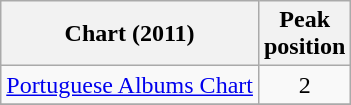<table class="wikitable sortable">
<tr>
<th>Chart (2011)</th>
<th align="center">Peak<br>position</th>
</tr>
<tr 2>
<td><a href='#'>Portuguese Albums Chart</a></td>
<td align="center">2</td>
</tr>
<tr>
</tr>
</table>
